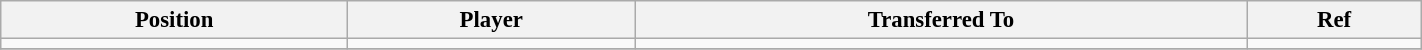<table class="wikitable sortable" style="width:75%; text-align:center; font-size:95%; text-align:left;">
<tr>
<th><strong>Position</strong></th>
<th><strong>Player</strong></th>
<th><strong>Transferred To</strong></th>
<th><strong>Ref</strong></th>
</tr>
<tr>
<td></td>
<td></td>
<td></td>
<td></td>
</tr>
<tr>
</tr>
</table>
